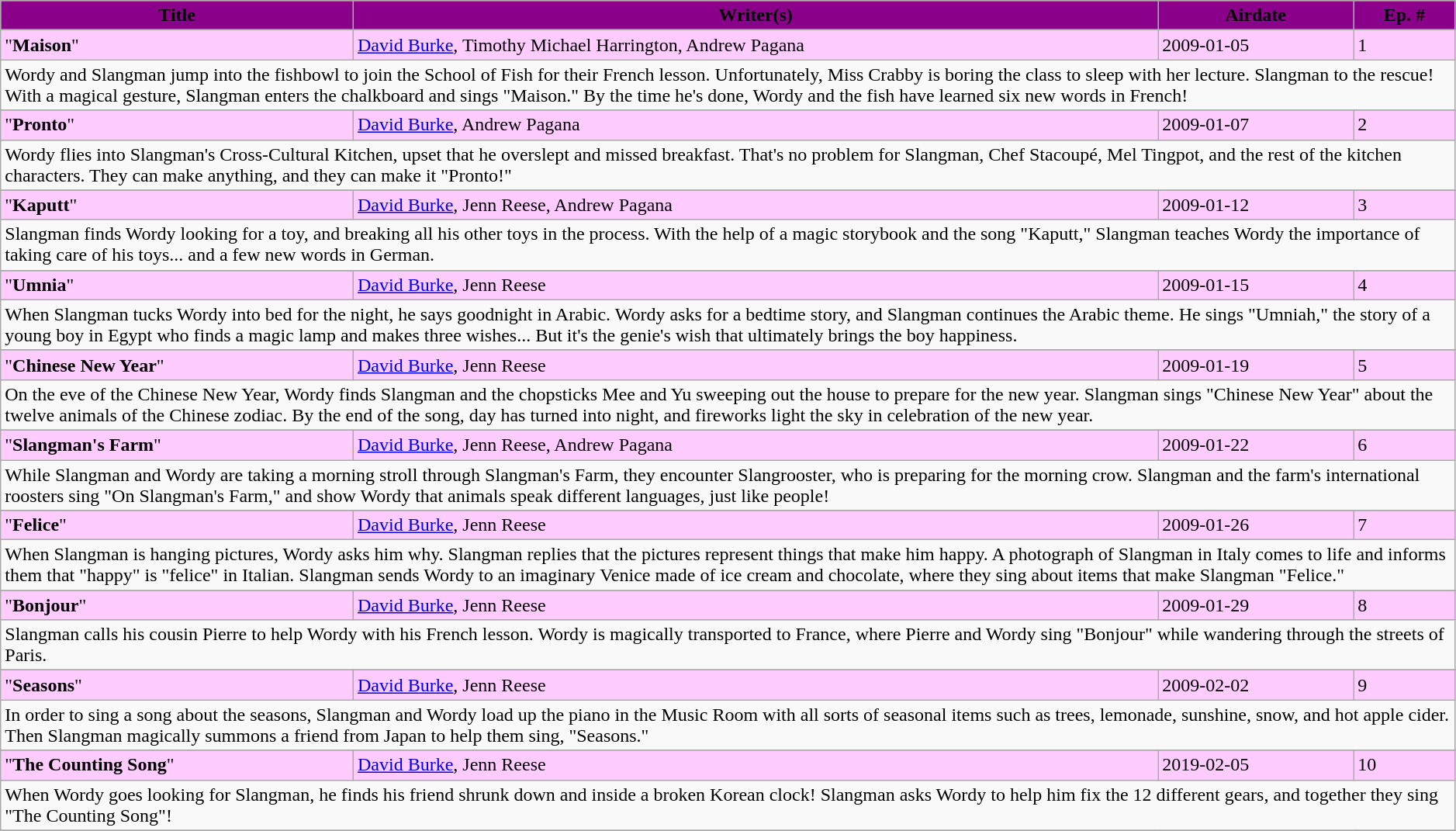<table class="wikitable" width=99%>
<tr style="background-color: #01796F">
<th style="background-color: #8B008B"><span>Title</span></th>
<th ! style="background-color: #8B008B"><span>Writer(s)</span></th>
<th ! style="background-color: #8B008B"><span>Airdate</span></th>
<th ! style="background-color: #8B008B"><span>Ep. #</span></th>
</tr>
<tr>
</tr>
<tr style="background-color: #ffccff;" |>
<td>"<strong>Maison</strong>"</td>
<td><a href='#'>David Burke</a>, Timothy Michael Harrington, Andrew Pagana</td>
<td>2009-01-05</td>
<td>1</td>
</tr>
<tr>
<td colspan="5">Wordy and Slangman jump into the fishbowl to join the School of Fish for their French lesson. Unfortunately, Miss Crabby is boring the class to sleep with her lecture. Slangman to the rescue! With a magical gesture, Slangman enters the chalkboard and sings "Maison." By the time he's done, Wordy and the fish have learned six new words in French!</td>
</tr>
<tr>
</tr>
<tr style="background-color: #ffccff;" |>
<td>"<strong>Pronto</strong>"</td>
<td><a href='#'>David Burke</a>, Andrew Pagana</td>
<td>2009-01-07</td>
<td>2</td>
</tr>
<tr>
<td colspan="5">Wordy flies into Slangman's Cross-Cultural Kitchen, upset that he overslept and missed breakfast. That's no problem for Slangman, Chef Stacoupé, Mel Tingpot, and the rest of the kitchen characters. They can make anything, and they can make it "Pronto!"</td>
</tr>
<tr>
</tr>
<tr style="background-color: #ffccff;" |>
<td>"<strong>Kaputt</strong>"</td>
<td><a href='#'>David Burke</a>, Jenn Reese, Andrew Pagana</td>
<td>2009-01-12</td>
<td>3</td>
</tr>
<tr>
<td colspan="5">Slangman finds Wordy looking for a toy, and breaking all his other toys in the process. With the help of a magic storybook and the song "Kaputt," Slangman teaches Wordy the importance of taking care of his toys... and a few new words in German.</td>
</tr>
<tr>
</tr>
<tr style="background-color: #ffccff;" |>
<td>"<strong>Umnia</strong>"</td>
<td><a href='#'>David Burke</a>, Jenn Reese</td>
<td>2009-01-15</td>
<td>4</td>
</tr>
<tr>
<td colspan="5">When Slangman tucks Wordy into bed for the night, he says goodnight in Arabic. Wordy asks for a bedtime story, and Slangman continues the Arabic theme. He sings "Umniah," the story of a young boy in Egypt who finds a magic lamp and makes three wishes... But it's the genie's wish that ultimately brings the boy happiness.</td>
</tr>
<tr>
</tr>
<tr style="background-color: #ffccff;" |>
<td>"<strong>Chinese New Year</strong>"</td>
<td><a href='#'>David Burke</a>, Jenn Reese</td>
<td>2009-01-19</td>
<td>5</td>
</tr>
<tr>
<td colspan="5">On the eve of the Chinese New Year, Wordy finds Slangman and the chopsticks Mee and Yu sweeping out the house to prepare for the new year. Slangman sings "Chinese New Year" about the twelve animals of the Chinese zodiac. By the end of the song, day has turned into night, and fireworks light the sky in celebration of the new year.</td>
</tr>
<tr>
</tr>
<tr style="background-color: #ffccff;" |>
<td>"<strong>Slangman's Farm</strong>"</td>
<td><a href='#'>David Burke</a>, Jenn Reese, Andrew Pagana</td>
<td>2009-01-22</td>
<td>6</td>
</tr>
<tr>
<td colspan="5">While Slangman and Wordy are taking a morning stroll through Slangman's Farm, they encounter Slangrooster, who is preparing for the morning crow. Slangman and the farm's international roosters sing "On Slangman's Farm," and show Wordy that animals speak different languages, just like people!</td>
</tr>
<tr>
</tr>
<tr style="background-color: #ffccff;" |>
<td>"<strong>Felice</strong>"</td>
<td><a href='#'>David Burke</a>, Jenn Reese</td>
<td>2009-01-26</td>
<td>7</td>
</tr>
<tr>
<td colspan="5">When Slangman is hanging pictures, Wordy asks him why. Slangman replies that the pictures represent things that make him happy. A photograph of Slangman in Italy comes to life and informs them that "happy" is "felice" in Italian. Slangman sends Wordy to an imaginary Venice made of ice cream and chocolate, where they sing about items that make Slangman "Felice."</td>
</tr>
<tr>
</tr>
<tr style="background-color: #ffccff;" |>
<td>"<strong>Bonjour</strong>"</td>
<td><a href='#'>David Burke</a>, Jenn Reese</td>
<td>2009-01-29</td>
<td>8</td>
</tr>
<tr>
<td colspan="5">Slangman calls his cousin Pierre to help Wordy with his French lesson. Wordy is magically transported to France, where Pierre and Wordy sing "Bonjour" while wandering through the streets of Paris.</td>
</tr>
<tr>
</tr>
<tr style="background-color: #ffccff;" |>
<td>"<strong>Seasons</strong>"</td>
<td><a href='#'>David Burke</a>, Jenn Reese</td>
<td>2009-02-02</td>
<td>9</td>
</tr>
<tr>
<td colspan="5">In order to sing a song about the seasons, Slangman and Wordy load up the piano in the Music Room with all sorts of seasonal items such as trees, lemonade, sunshine, snow, and hot apple cider. Then Slangman magically summons a friend from Japan to help them sing, "Seasons."</td>
</tr>
<tr>
</tr>
<tr style="background-color: #ffccff;" |>
<td>"<strong>The Counting Song</strong>"</td>
<td><a href='#'>David Burke</a>, Jenn Reese</td>
<td>2019-02-05</td>
<td>10</td>
</tr>
<tr>
<td colspan="5">When Wordy goes looking for Slangman, he finds his friend shrunk down and inside a broken Korean clock! Slangman asks Wordy to help him fix the 12 different gears, and together they sing "The Counting Song"!</td>
</tr>
<tr>
</tr>
</table>
